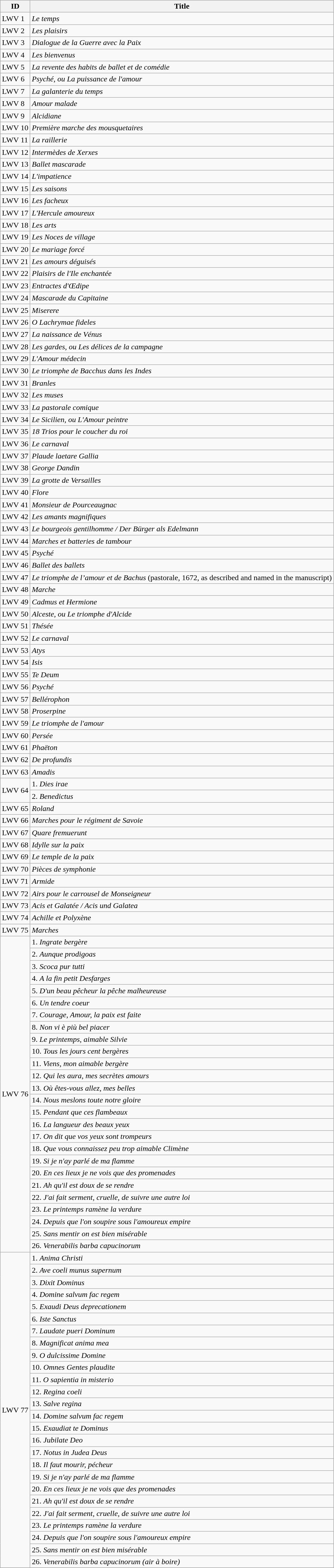<table class="wikitable sortable">
<tr>
<th>ID</th>
<th>Title</th>
</tr>
<tr>
<td>LWV 1</td>
<td><em>Le temps</em></td>
</tr>
<tr>
<td>LWV 2</td>
<td><em>Les plaisirs</em></td>
</tr>
<tr>
<td>LWV 3</td>
<td><em>Dialogue de la Guerre avec la Paix</em></td>
</tr>
<tr>
<td>LWV 4</td>
<td><em>Les bienvenus</em></td>
</tr>
<tr>
<td>LWV 5</td>
<td><em>La revente des habits de ballet et de comédie</em></td>
</tr>
<tr>
<td>LWV 6</td>
<td><em>Psyché, ou La puissance de l'amour</em></td>
</tr>
<tr>
<td>LWV 7</td>
<td><em>La galanterie du temps</em></td>
</tr>
<tr>
<td>LWV 8</td>
<td><em>Amour malade</em></td>
</tr>
<tr>
<td>LWV 9</td>
<td><em>Alcidiane</em></td>
</tr>
<tr>
<td>LWV 10</td>
<td><em>Première marche des mousquetaires</em></td>
</tr>
<tr>
<td>LWV 11</td>
<td><em>La raillerie</em></td>
</tr>
<tr>
<td>LWV 12</td>
<td><em>Intermèdes de Xerxes</em></td>
</tr>
<tr>
<td>LWV 13</td>
<td><em>Ballet mascarade</em></td>
</tr>
<tr>
<td>LWV 14</td>
<td><em>L'impatience</em></td>
</tr>
<tr>
<td>LWV 15</td>
<td><em>Les saisons</em></td>
</tr>
<tr>
<td>LWV 16</td>
<td><em>Les facheux</em></td>
</tr>
<tr>
<td>LWV 17</td>
<td><em>L'Hercule amoureux</em></td>
</tr>
<tr>
<td>LWV 18</td>
<td><em>Les arts</em></td>
</tr>
<tr>
<td>LWV 19</td>
<td><em>Les Noces de village</em></td>
</tr>
<tr>
<td>LWV 20</td>
<td><em>Le mariage forcé</em></td>
</tr>
<tr>
<td>LWV 21</td>
<td><em>Les amours déguisés</em></td>
</tr>
<tr>
<td>LWV 22</td>
<td><em>Plaisirs de l'Ile enchantée</em></td>
</tr>
<tr>
<td>LWV 23</td>
<td><em>Entractes d'Œdipe</em></td>
</tr>
<tr>
<td>LWV 24</td>
<td><em>Mascarade du Capitaine</em></td>
</tr>
<tr>
<td>LWV 25</td>
<td><em>Miserere</em></td>
</tr>
<tr>
<td>LWV 26</td>
<td><em>O Lachrymae fideles</em></td>
</tr>
<tr>
<td>LWV 27</td>
<td><em>La naissance de Vénus</em></td>
</tr>
<tr>
<td>LWV 28</td>
<td><em>Les gardes, ou Les délices de la campagne</em></td>
</tr>
<tr>
<td>LWV 29</td>
<td><em>L'Amour médecin</em></td>
</tr>
<tr>
<td>LWV 30</td>
<td><em>Le triomphe de Bacchus dans les Indes</em></td>
</tr>
<tr>
<td>LWV 31</td>
<td><em>Branles</em></td>
</tr>
<tr>
<td>LWV 32</td>
<td><em>Les muses</em></td>
</tr>
<tr>
<td>LWV 33</td>
<td><em>La pastorale comique</em></td>
</tr>
<tr>
<td>LWV 34</td>
<td><em>Le Sicilien, ou L'Amour peintre</em></td>
</tr>
<tr>
<td>LWV 35</td>
<td><em>18 Trios pour le coucher du roi</em></td>
</tr>
<tr>
<td>LWV 36</td>
<td><em>Le carnaval</em></td>
</tr>
<tr>
<td>LWV 37</td>
<td><em>Plaude laetare Gallia</em></td>
</tr>
<tr>
<td>LWV 38</td>
<td><em>George Dandin</em></td>
</tr>
<tr>
<td>LWV 39</td>
<td><em>La grotte de Versailles</em></td>
</tr>
<tr>
<td>LWV 40</td>
<td><em>Flore</em></td>
</tr>
<tr>
<td>LWV 41</td>
<td><em>Monsieur de Pourceaugnac</em></td>
</tr>
<tr>
<td>LWV 42</td>
<td><em>Les amants magnifiques</em></td>
</tr>
<tr>
<td>LWV 43</td>
<td><em>Le bourgeois gentilhomme / Der Bürger als Edelmann</em></td>
</tr>
<tr>
<td>LWV 44</td>
<td><em>Marches et batteries de tambour</em></td>
</tr>
<tr>
<td>LWV 45</td>
<td><em>Psyché</em></td>
</tr>
<tr>
<td>LWV 46</td>
<td><em>Ballet des ballets</em></td>
</tr>
<tr>
<td>LWV 47</td>
<td><em>Le triomphe de l’amour et de Bachus</em> (pastorale, 1672, as described and named in the manuscript)</td>
</tr>
<tr>
<td>LWV 48</td>
<td><em>Marche</em></td>
</tr>
<tr>
<td>LWV 49</td>
<td><em>Cadmus et Hermione</em></td>
</tr>
<tr>
<td>LWV 50</td>
<td><em>Alceste, ou Le triomphe d'Alcide</em></td>
</tr>
<tr>
<td>LWV 51</td>
<td><em>Thésée</em></td>
</tr>
<tr>
<td>LWV 52</td>
<td><em>Le carnaval</em></td>
</tr>
<tr>
<td>LWV 53</td>
<td><em>Atys</em></td>
</tr>
<tr>
<td>LWV 54</td>
<td><em>Isis</em></td>
</tr>
<tr>
<td>LWV 55</td>
<td><em>Te Deum</em></td>
</tr>
<tr>
<td>LWV 56</td>
<td><em>Psyché</em></td>
</tr>
<tr>
<td>LWV 57</td>
<td><em>Bellérophon</em></td>
</tr>
<tr>
<td>LWV 58</td>
<td><em>Proserpine</em></td>
</tr>
<tr>
<td>LWV 59</td>
<td><em>Le triomphe de l'amour</em></td>
</tr>
<tr>
<td>LWV 60</td>
<td><em>Persée</em></td>
</tr>
<tr>
<td>LWV 61</td>
<td><em>Phaëton</em></td>
</tr>
<tr>
<td>LWV 62</td>
<td><em>De profundis</em></td>
</tr>
<tr>
<td>LWV 63</td>
<td><em>Amadis</em></td>
</tr>
<tr>
<td rowspan="2">LWV 64</td>
<td>1. <em>Dies irae</em></td>
</tr>
<tr>
<td>2. <em>Benedictus</em></td>
</tr>
<tr>
<td>LWV 65</td>
<td><em>Roland</em></td>
</tr>
<tr>
<td>LWV 66</td>
<td><em>Marches pour le régiment de Savoie</em></td>
</tr>
<tr>
<td>LWV 67</td>
<td><em>Quare fremuerunt</em></td>
</tr>
<tr>
<td>LWV 68</td>
<td><em>Idylle sur la paix</em></td>
</tr>
<tr>
<td>LWV 69</td>
<td><em>Le temple de la paix</em></td>
</tr>
<tr>
<td>LWV 70</td>
<td><em>Pièces de symphonie</em></td>
</tr>
<tr>
<td>LWV 71</td>
<td><em>Armide</em></td>
</tr>
<tr>
<td>LWV 72</td>
<td><em>Airs pour le carrousel de Monseigneur</em></td>
</tr>
<tr>
<td>LWV 73</td>
<td><em>Acis et Galatée / Acis und Galatea</em></td>
</tr>
<tr>
<td>LWV 74</td>
<td><em>Achille et Polyxène</em></td>
</tr>
<tr>
<td>LWV 75</td>
<td><em>Marches</em></td>
</tr>
<tr>
<td rowspan="26">LWV 76</td>
<td>1. <em>Ingrate bergère</em></td>
</tr>
<tr>
<td>2. <em>Aunque prodigoas</em></td>
</tr>
<tr>
<td>3. <em>Scoca pur tutti</em></td>
</tr>
<tr>
<td>4. <em>A la fin petit Desfarges</em></td>
</tr>
<tr>
<td>5. <em>D'un beau pêcheur la pêche malheureuse</em></td>
</tr>
<tr>
<td>6. <em>Un tendre coeur</em></td>
</tr>
<tr>
<td>7. <em>Courage, Amour, la paix est faite</em></td>
</tr>
<tr>
<td>8. <em>Non vi è più bel piacer</em></td>
</tr>
<tr>
<td>9. <em>Le printemps, aimable Silvie</em></td>
</tr>
<tr>
<td>10. <em>Tous les jours cent bergères</em></td>
</tr>
<tr>
<td>11. <em>Viens, mon aimable bergère</em></td>
</tr>
<tr>
<td>12. <em>Qui les aura, mes secrètes amours</em></td>
</tr>
<tr>
<td>13. <em>Où êtes-vous allez, mes belles</em></td>
</tr>
<tr>
<td>14. <em>Nous meslons toute notre gloire</em></td>
</tr>
<tr>
<td>15. <em>Pendant que ces flambeaux</em></td>
</tr>
<tr>
<td>16. <em>La langueur des beaux yeux</em></td>
</tr>
<tr>
<td>17. <em>On dit que vos yeux sont trompeurs</em></td>
</tr>
<tr>
<td>18. <em>Que vous connaissez peu trop aimable Climène</em></td>
</tr>
<tr>
<td>19. <em>Si je n'ay parlé de ma flamme</em></td>
</tr>
<tr>
<td>20. <em>En ces lieux je ne vois que des promenades</em></td>
</tr>
<tr>
<td>21. <em>Ah qu'il est doux de se rendre</em></td>
</tr>
<tr>
<td>22. <em>J'ai fait serment, cruelle, de suivre une autre loi</em></td>
</tr>
<tr>
<td>23. <em>Le printemps ramène la verdure</em></td>
</tr>
<tr>
<td>24. <em>Depuis que l'on soupire sous l'amoureux empire</em></td>
</tr>
<tr>
<td>25. <em>Sans mentir on est bien misérable</em></td>
</tr>
<tr>
<td>26. <em>Venerabilis barba capucinorum</em></td>
</tr>
<tr>
<td rowspan="26">LWV 77</td>
<td>1. <em>Anima Christi</em></td>
</tr>
<tr>
<td>2. <em>Ave coeli munus supernum</em></td>
</tr>
<tr>
<td>3. <em>Dixit Dominus</em></td>
</tr>
<tr>
<td>4. <em>Domine salvum fac regem</em></td>
</tr>
<tr>
<td>5. <em>Exaudi Deus deprecationem</em></td>
</tr>
<tr>
<td>6. <em>Iste Sanctus</em></td>
</tr>
<tr>
<td>7. <em>Laudate pueri Dominum</em></td>
</tr>
<tr>
<td>8. <em>Magnificat anima mea</em></td>
</tr>
<tr>
<td>9. <em>O dulcissime Domine</em></td>
</tr>
<tr>
<td>10. <em>Omnes Gentes plaudite</em></td>
</tr>
<tr>
<td>11. <em>O sapientia in misterio</em></td>
</tr>
<tr>
<td>12. <em>Regina coeli</em></td>
</tr>
<tr>
<td>13. <em>Salve regina</em></td>
</tr>
<tr>
<td>14. <em>Domine salvum fac regem</em></td>
</tr>
<tr>
<td>15. <em>Exaudiat te Dominus</em></td>
</tr>
<tr>
<td>16. <em>Jubilate Deo</em></td>
</tr>
<tr>
<td>17. <em>Notus in Judea Deus</em></td>
</tr>
<tr>
<td>18. <em>Il faut mourir, pécheur</em></td>
</tr>
<tr>
<td>19. <em>Si je n'ay parlé de ma flamme</em></td>
</tr>
<tr>
<td>20. <em>En ces lieux je ne vois que des promenades</em></td>
</tr>
<tr>
<td>21. <em>Ah qu'il est doux de se rendre</em></td>
</tr>
<tr>
<td>22. <em>J'ai fait serment, cruelle, de suivre une autre loi</em></td>
</tr>
<tr>
<td>23. <em>Le printemps ramène la verdure</em></td>
</tr>
<tr>
<td>24. <em>Depuis que l'on soupire sous l'amoureux empire</em></td>
</tr>
<tr>
<td>25. <em>Sans mentir on est bien misérable</em></td>
</tr>
<tr>
<td>26. <em>Venerabilis barba capucinorum (air à boire)</em></td>
</tr>
<tr>
</tr>
</table>
